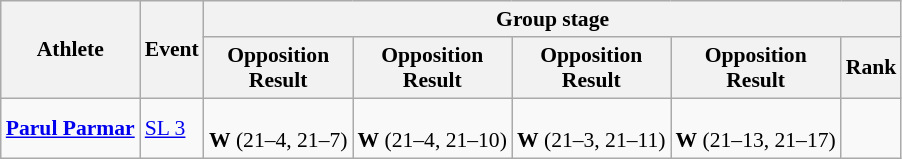<table class="wikitable" style="text-align:center; font-size:90%">
<tr>
<th rowspan=2>Athlete</th>
<th rowspan=2>Event</th>
<th colspan=5>Group stage</th>
</tr>
<tr>
<th>Opposition<br>Result</th>
<th>Opposition<br>Result</th>
<th>Opposition<br>Result</th>
<th>Opposition<br>Result</th>
<th>Rank</th>
</tr>
<tr>
<td align=left><strong><a href='#'>Parul Parmar</a></strong></td>
<td align=left><a href='#'>SL 3</a></td>
<td><br><strong>W</strong> (21–4, 21–7)</td>
<td><br><strong>W</strong> (21–4, 21–10)</td>
<td><br><strong>W</strong> (21–3, 21–11)</td>
<td><br><strong>W</strong> (21–13, 21–17)</td>
<td></td>
</tr>
</table>
